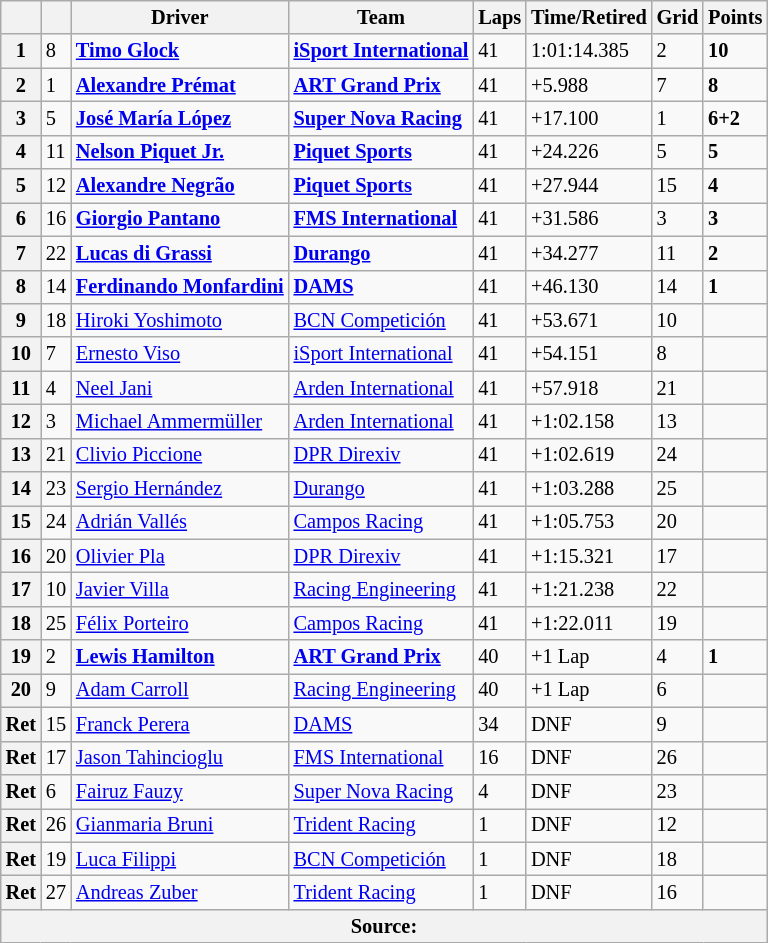<table class="wikitable" style="font-size:85%">
<tr>
<th></th>
<th></th>
<th>Driver</th>
<th>Team</th>
<th>Laps</th>
<th>Time/Retired</th>
<th>Grid</th>
<th>Points</th>
</tr>
<tr>
<th>1</th>
<td>8</td>
<td> <strong><a href='#'>Timo Glock</a></strong></td>
<td><strong><a href='#'>iSport International</a></strong></td>
<td>41</td>
<td>1:01:14.385</td>
<td>2</td>
<td><strong>10</strong></td>
</tr>
<tr>
<th>2</th>
<td>1</td>
<td> <strong><a href='#'>Alexandre Prémat</a></strong></td>
<td><strong><a href='#'>ART Grand Prix</a></strong></td>
<td>41</td>
<td>+5.988</td>
<td>7</td>
<td><strong>8</strong></td>
</tr>
<tr>
<th>3</th>
<td>5</td>
<td> <strong><a href='#'>José María López</a></strong></td>
<td><strong><a href='#'>Super Nova Racing</a></strong></td>
<td>41</td>
<td>+17.100</td>
<td>1</td>
<td><strong>6+2</strong></td>
</tr>
<tr>
<th>4</th>
<td>11</td>
<td> <strong><a href='#'>Nelson Piquet Jr.</a></strong></td>
<td><strong><a href='#'>Piquet Sports</a></strong></td>
<td>41</td>
<td>+24.226</td>
<td>5</td>
<td><strong>5</strong></td>
</tr>
<tr>
<th>5</th>
<td>12</td>
<td> <strong><a href='#'>Alexandre Negrão</a></strong></td>
<td><strong><a href='#'>Piquet Sports</a></strong></td>
<td>41</td>
<td>+27.944</td>
<td>15</td>
<td><strong>4</strong></td>
</tr>
<tr>
<th>6</th>
<td>16</td>
<td> <strong><a href='#'>Giorgio Pantano</a></strong></td>
<td><strong><a href='#'>FMS International</a></strong></td>
<td>41</td>
<td>+31.586</td>
<td>3</td>
<td><strong>3</strong></td>
</tr>
<tr>
<th>7</th>
<td>22</td>
<td> <strong><a href='#'>Lucas di Grassi</a></strong></td>
<td><strong><a href='#'>Durango</a></strong></td>
<td>41</td>
<td>+34.277</td>
<td>11</td>
<td><strong>2</strong></td>
</tr>
<tr>
<th>8</th>
<td>14</td>
<td> <strong><a href='#'>Ferdinando Monfardini</a></strong></td>
<td><strong><a href='#'>DAMS</a></strong></td>
<td>41</td>
<td>+46.130</td>
<td>14</td>
<td><strong>1</strong></td>
</tr>
<tr>
<th>9</th>
<td>18</td>
<td> <a href='#'>Hiroki Yoshimoto</a></td>
<td><a href='#'>BCN Competición</a></td>
<td>41</td>
<td>+53.671</td>
<td>10</td>
<td></td>
</tr>
<tr>
<th>10</th>
<td>7</td>
<td> <a href='#'>Ernesto Viso</a></td>
<td><a href='#'>iSport International</a></td>
<td>41</td>
<td>+54.151</td>
<td>8</td>
<td></td>
</tr>
<tr>
<th>11</th>
<td>4</td>
<td> <a href='#'>Neel Jani</a></td>
<td><a href='#'>Arden International</a></td>
<td>41</td>
<td>+57.918</td>
<td>21</td>
<td></td>
</tr>
<tr>
<th>12</th>
<td>3</td>
<td> <a href='#'>Michael Ammermüller</a></td>
<td><a href='#'>Arden International</a></td>
<td>41</td>
<td>+1:02.158</td>
<td>13</td>
<td></td>
</tr>
<tr>
<th>13</th>
<td>21</td>
<td> <a href='#'>Clivio Piccione</a></td>
<td><a href='#'>DPR Direxiv</a></td>
<td>41</td>
<td>+1:02.619</td>
<td>24</td>
<td></td>
</tr>
<tr>
<th>14</th>
<td>23</td>
<td> <a href='#'>Sergio Hernández</a></td>
<td><a href='#'>Durango</a></td>
<td>41</td>
<td>+1:03.288</td>
<td>25</td>
<td></td>
</tr>
<tr>
<th>15</th>
<td>24</td>
<td> <a href='#'>Adrián Vallés</a></td>
<td><a href='#'>Campos Racing</a></td>
<td>41</td>
<td>+1:05.753</td>
<td>20</td>
<td></td>
</tr>
<tr>
<th>16</th>
<td>20</td>
<td> <a href='#'>Olivier Pla</a></td>
<td><a href='#'>DPR Direxiv</a></td>
<td>41</td>
<td>+1:15.321</td>
<td>17</td>
<td></td>
</tr>
<tr>
<th>17</th>
<td>10</td>
<td> <a href='#'>Javier Villa</a></td>
<td><a href='#'>Racing Engineering</a></td>
<td>41</td>
<td>+1:21.238</td>
<td>22</td>
<td></td>
</tr>
<tr>
<th>18</th>
<td>25</td>
<td> <a href='#'>Félix Porteiro</a></td>
<td><a href='#'>Campos Racing</a></td>
<td>41</td>
<td>+1:22.011</td>
<td>19</td>
<td></td>
</tr>
<tr>
<th>19</th>
<td>2</td>
<td> <strong><a href='#'>Lewis Hamilton</a></strong></td>
<td><strong><a href='#'>ART Grand Prix</a></strong></td>
<td>40</td>
<td>+1 Lap</td>
<td>4</td>
<td><strong>1</strong></td>
</tr>
<tr>
<th>20</th>
<td>9</td>
<td> <a href='#'>Adam Carroll</a></td>
<td><a href='#'>Racing Engineering</a></td>
<td>40</td>
<td>+1 Lap</td>
<td>6</td>
<td></td>
</tr>
<tr>
<th>Ret</th>
<td>15</td>
<td> <a href='#'>Franck Perera</a></td>
<td><a href='#'>DAMS</a></td>
<td>34</td>
<td>DNF</td>
<td>9</td>
<td></td>
</tr>
<tr>
<th>Ret</th>
<td>17</td>
<td> <a href='#'>Jason Tahincioglu</a></td>
<td><a href='#'>FMS International</a></td>
<td>16</td>
<td>DNF</td>
<td>26</td>
<td></td>
</tr>
<tr>
<th>Ret</th>
<td>6</td>
<td> <a href='#'>Fairuz Fauzy</a></td>
<td><a href='#'>Super Nova Racing</a></td>
<td>4</td>
<td>DNF</td>
<td>23</td>
<td></td>
</tr>
<tr>
<th>Ret</th>
<td>26</td>
<td> <a href='#'>Gianmaria Bruni</a></td>
<td><a href='#'>Trident Racing</a></td>
<td>1</td>
<td>DNF</td>
<td>12</td>
<td></td>
</tr>
<tr>
<th>Ret</th>
<td>19</td>
<td> <a href='#'>Luca Filippi</a></td>
<td><a href='#'>BCN Competición</a></td>
<td>1</td>
<td>DNF</td>
<td>18</td>
<td></td>
</tr>
<tr>
<th>Ret</th>
<td>27</td>
<td> <a href='#'>Andreas Zuber</a></td>
<td><a href='#'>Trident Racing</a></td>
<td>1</td>
<td>DNF</td>
<td>16</td>
<td></td>
</tr>
<tr>
<th colspan="8">Source:</th>
</tr>
</table>
